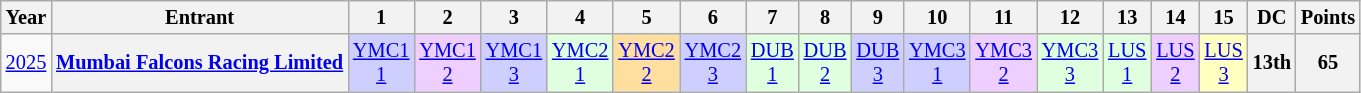<table class="wikitable" style="text-align:center; font-size:85%">
<tr>
<th>Year</th>
<th>Entrant</th>
<th>1</th>
<th>2</th>
<th>3</th>
<th>4</th>
<th>5</th>
<th>6</th>
<th>7</th>
<th>8</th>
<th>9</th>
<th>10</th>
<th>11</th>
<th>12</th>
<th>13</th>
<th>14</th>
<th>15</th>
<th>DC</th>
<th>Points</th>
</tr>
<tr>
<td><a href='#'>2025</a></td>
<th nowrap><a href='#'>Mumbai Falcons Racing Limited</a></th>
<td style=background:#CFCFFF><a href='#'>YMC1<br>1</a><br></td>
<td style=background:#EFCFFF><a href='#'>YMC1<br>2</a><br></td>
<td style=background:#CFCFFF><a href='#'>YMC1<br>3</a><br></td>
<td style=background:#DFFFDF><a href='#'>YMC2<br>1</a><br></td>
<td style=background:#FFDF9F><a href='#'>YMC2<br>2</a><br></td>
<td style=background:#CFCFFF><a href='#'>YMC2<br>3</a><br></td>
<td style=background:#DFFFDF><a href='#'>DUB<br>1</a><br></td>
<td style=background:#DFFFDF><a href='#'>DUB<br>2</a><br></td>
<td style=background:#CFCFFF><a href='#'>DUB<br>3</a><br></td>
<td style=background:#CFCFFF><a href='#'>YMC3<br>1</a><br></td>
<td style=background:#EFCFFF><a href='#'>YMC3<br>2</a><br></td>
<td style=background:#DFFFDF><a href='#'>YMC3<br>3</a><br></td>
<td style=background:#DFFFDF><a href='#'>LUS<br>1</a><br></td>
<td style=background:#EFCFFF><a href='#'>LUS<br>2</a><br></td>
<td style=background:#FFFFBF><a href='#'>LUS<br>3</a><br></td>
<th>13th</th>
<th>65</th>
</tr>
</table>
